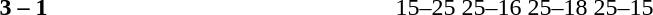<table>
<tr>
<th width=200></th>
<th width=80></th>
<th width=200></th>
<th width=220></th>
</tr>
<tr>
<td align=right><strong></strong></td>
<td align=center><strong>3 – 1</strong></td>
<td></td>
<td>15–25 25–16 25–18 25–15</td>
</tr>
</table>
